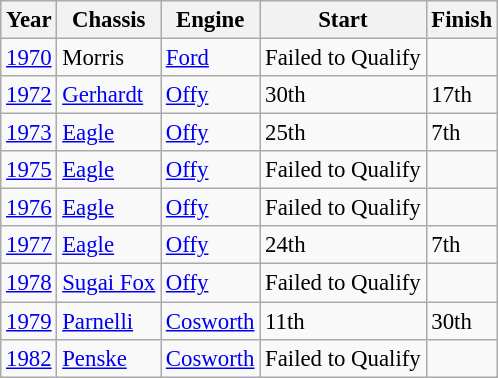<table class="wikitable" style="font-size: 95%;">
<tr>
<th>Year</th>
<th>Chassis</th>
<th>Engine</th>
<th>Start</th>
<th>Finish</th>
</tr>
<tr>
<td><a href='#'>1970</a></td>
<td>Morris</td>
<td><a href='#'>Ford</a></td>
<td>Failed to Qualify</td>
<td></td>
</tr>
<tr>
<td><a href='#'>1972</a></td>
<td><a href='#'>Gerhardt</a></td>
<td><a href='#'>Offy</a></td>
<td>30th</td>
<td>17th</td>
</tr>
<tr>
<td><a href='#'>1973</a></td>
<td><a href='#'>Eagle</a></td>
<td><a href='#'>Offy</a></td>
<td>25th</td>
<td>7th</td>
</tr>
<tr>
<td><a href='#'>1975</a></td>
<td><a href='#'>Eagle</a></td>
<td><a href='#'>Offy</a></td>
<td>Failed to Qualify</td>
<td></td>
</tr>
<tr>
<td><a href='#'>1976</a></td>
<td><a href='#'>Eagle</a></td>
<td><a href='#'>Offy</a></td>
<td>Failed to Qualify</td>
<td></td>
</tr>
<tr>
<td><a href='#'>1977</a></td>
<td><a href='#'>Eagle</a></td>
<td><a href='#'>Offy</a></td>
<td>24th</td>
<td>7th</td>
</tr>
<tr>
<td><a href='#'>1978</a></td>
<td><a href='#'>Sugai Fox</a></td>
<td><a href='#'>Offy</a></td>
<td>Failed to Qualify</td>
<td></td>
</tr>
<tr>
<td><a href='#'>1979</a></td>
<td><a href='#'>Parnelli</a></td>
<td><a href='#'>Cosworth</a></td>
<td>11th</td>
<td>30th</td>
</tr>
<tr>
<td><a href='#'>1982</a></td>
<td><a href='#'>Penske</a></td>
<td><a href='#'>Cosworth</a></td>
<td>Failed to Qualify</td>
<td></td>
</tr>
</table>
